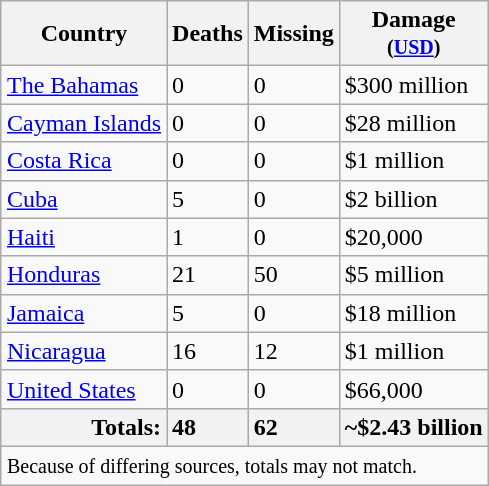<table class="wikitable" align=right style="margin:0 0 0.5em 1em;">
<tr>
<th>Country</th>
<th>Deaths</th>
<th>Missing</th>
<th>Damage<br><small>(<a href='#'>USD</a>)</small></th>
</tr>
<tr>
<td><a href='#'>The Bahamas</a></td>
<td>0</td>
<td>0</td>
<td>$300 million</td>
</tr>
<tr>
<td><a href='#'>Cayman Islands</a></td>
<td>0</td>
<td>0</td>
<td>$28 million</td>
</tr>
<tr>
<td><a href='#'>Costa Rica</a></td>
<td>0</td>
<td>0</td>
<td>$1 million</td>
</tr>
<tr>
<td><a href='#'>Cuba</a></td>
<td>5</td>
<td>0</td>
<td>$2 billion</td>
</tr>
<tr>
<td><a href='#'>Haiti</a></td>
<td>1</td>
<td>0</td>
<td>$20,000</td>
</tr>
<tr>
<td><a href='#'>Honduras</a></td>
<td>21</td>
<td>50</td>
<td>$5 million</td>
</tr>
<tr>
<td><a href='#'>Jamaica</a></td>
<td>5</td>
<td>0</td>
<td>$18 million</td>
</tr>
<tr>
<td><a href='#'>Nicaragua</a></td>
<td>16</td>
<td>12</td>
<td>$1 million</td>
</tr>
<tr>
<td><a href='#'>United States</a></td>
<td>0</td>
<td>0</td>
<td>$66,000</td>
</tr>
<tr>
<th style="text-align:right;">Totals:</th>
<th style="text-align:left;">48</th>
<th style="text-align:left;">62</th>
<th>~$2.43 billion</th>
</tr>
<tr>
<td colspan=4><small>Because of differing sources, totals may not match.</small></td>
</tr>
</table>
